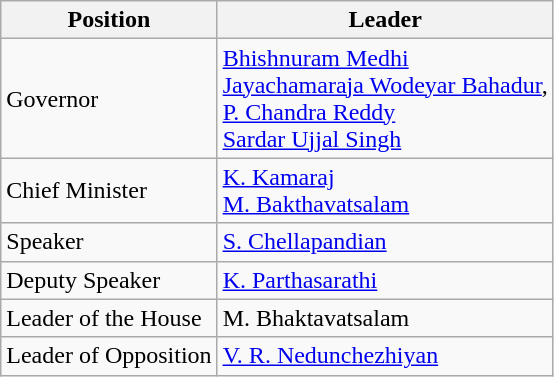<table class="wikitable">
<tr>
<th>Position</th>
<th>Leader</th>
</tr>
<tr>
<td>Governor</td>
<td><a href='#'>Bhishnuram Medhi</a> <br> <a href='#'>Jayachamaraja Wodeyar Bahadur</a>,<br><a href='#'>P. Chandra Reddy</a> <br> <a href='#'>Sardar Ujjal Singh</a></td>
</tr>
<tr>
<td>Chief Minister</td>
<td><a href='#'>K. Kamaraj</a> <br> <a href='#'>M. Bakthavatsalam</a></td>
</tr>
<tr>
<td>Speaker</td>
<td><a href='#'>S. Chellapandian</a></td>
</tr>
<tr>
<td>Deputy Speaker</td>
<td><a href='#'>K. Parthasarathi</a></td>
</tr>
<tr>
<td>Leader of the House</td>
<td>M. Bhaktavatsalam</td>
</tr>
<tr>
<td>Leader of Opposition</td>
<td><a href='#'>V. R. Nedunchezhiyan</a></td>
</tr>
</table>
